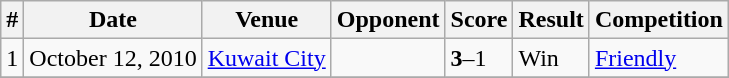<table class="wikitable">
<tr>
<th>#</th>
<th>Date</th>
<th>Venue</th>
<th>Opponent</th>
<th>Score</th>
<th>Result</th>
<th>Competition</th>
</tr>
<tr>
<td>1</td>
<td>October 12, 2010</td>
<td><a href='#'>Kuwait City</a></td>
<td></td>
<td><strong>3</strong>–1</td>
<td>Win</td>
<td><a href='#'>Friendly</a></td>
</tr>
<tr>
</tr>
</table>
